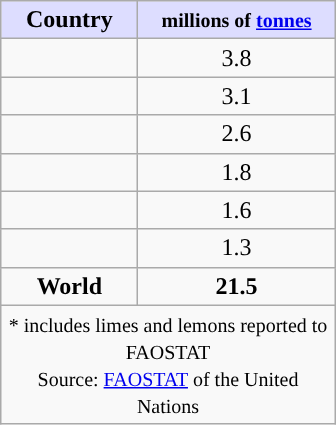<table class="wikitable" style="float:right; clear:left; width:14em; text-align:center;">
<tr>
<th style="background:#ddf">Country</th>
<th style="background:#ddf"><small>millions of <a href='#'>tonnes</a></small></th>
</tr>
<tr>
<td></td>
<td>3.8</td>
</tr>
<tr>
<td></td>
<td>3.1</td>
</tr>
<tr>
<td></td>
<td>2.6</td>
</tr>
<tr>
<td></td>
<td>1.8</td>
</tr>
<tr>
<td></td>
<td>1.6</td>
</tr>
<tr>
<td></td>
<td>1.3</td>
</tr>
<tr>
<td><strong>World</strong></td>
<td><strong>21.5</strong></td>
</tr>
<tr>
<td colspan=2><small>* includes limes and lemons reported to FAOSTAT</small><br><small>Source: <a href='#'>FAOSTAT</a> of the United Nations</small></td>
</tr>
</table>
